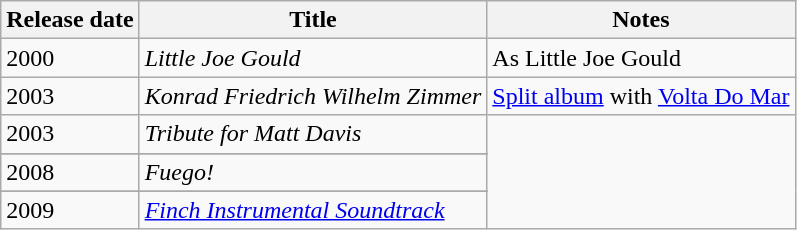<table class="wikitable">
<tr>
<th>Release date</th>
<th>Title</th>
<th>Notes</th>
</tr>
<tr>
<td>2000</td>
<td><em>Little Joe Gould</em></td>
<td>As Little Joe Gould</td>
</tr>
<tr>
<td>2003</td>
<td><em>Konrad Friedrich Wilhelm Zimmer</em></td>
<td><a href='#'>Split album</a> with <a href='#'>Volta Do Mar</a></td>
</tr>
<tr>
<td>2003</td>
<td><em>Tribute for Matt Davis</em></td>
</tr>
<tr>
</tr>
<tr>
<td>2008</td>
<td><em>Fuego!</em></td>
</tr>
<tr>
</tr>
<tr>
<td>2009</td>
<td><em><a href='#'>Finch Instrumental Soundtrack</a></em></td>
</tr>
</table>
